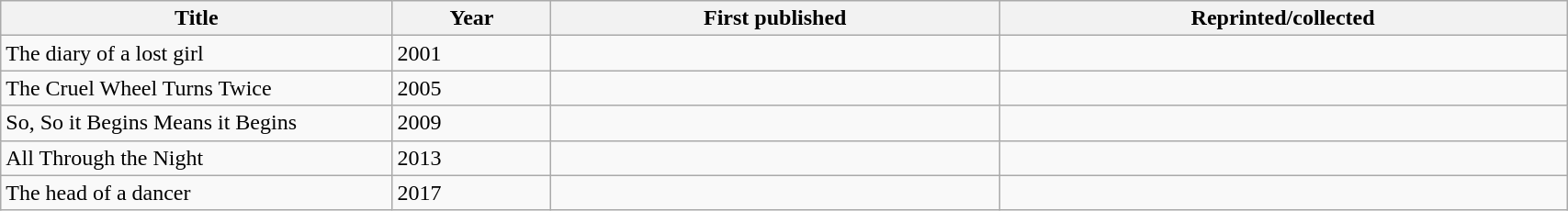<table class='wikitable sortable' width='90%'>
<tr>
<th width=25%>Title</th>
<th>Year</th>
<th>First published</th>
<th>Reprinted/collected</th>
</tr>
<tr>
<td>The diary of a lost girl</td>
<td>2001</td>
<td></td>
<td></td>
</tr>
<tr>
<td>The Cruel Wheel Turns Twice</td>
<td>2005</td>
<td></td>
<td></td>
</tr>
<tr>
<td>So, So it Begins Means it Begins</td>
<td>2009</td>
<td></td>
<td></td>
</tr>
<tr>
<td>All Through the Night</td>
<td>2013</td>
<td></td>
<td></td>
</tr>
<tr>
<td data-sort-value="head of a dancer">The head of a dancer</td>
<td>2017</td>
<td></td>
<td></td>
</tr>
</table>
